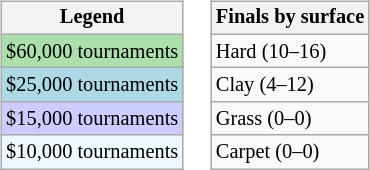<table>
<tr valign=top>
<td><br><table class=wikitable style="font-size:85%">
<tr>
<th>Legend</th>
</tr>
<tr style="background:#addfad;">
<td>$60,000 tournaments</td>
</tr>
<tr style="background:lightblue;">
<td>$25,000 tournaments</td>
</tr>
<tr style="background:#ccccff;">
<td>$15,000 tournaments</td>
</tr>
<tr style="background:#f0f8ff;">
<td>$10,000 tournaments</td>
</tr>
</table>
</td>
<td><br><table class=wikitable style="font-size:85%">
<tr>
<th>Finals by surface</th>
</tr>
<tr>
<td>Hard (10–16)</td>
</tr>
<tr>
<td>Clay (4–12)</td>
</tr>
<tr>
<td>Grass (0–0)</td>
</tr>
<tr>
<td>Carpet (0–0)</td>
</tr>
</table>
</td>
</tr>
</table>
